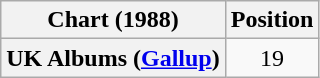<table class="wikitable plainrowheaders" style="text-align:center">
<tr>
<th scope="col">Chart (1988)</th>
<th scope="col">Position</th>
</tr>
<tr>
<th scope="row">UK Albums (<a href='#'>Gallup</a>)</th>
<td>19</td>
</tr>
</table>
